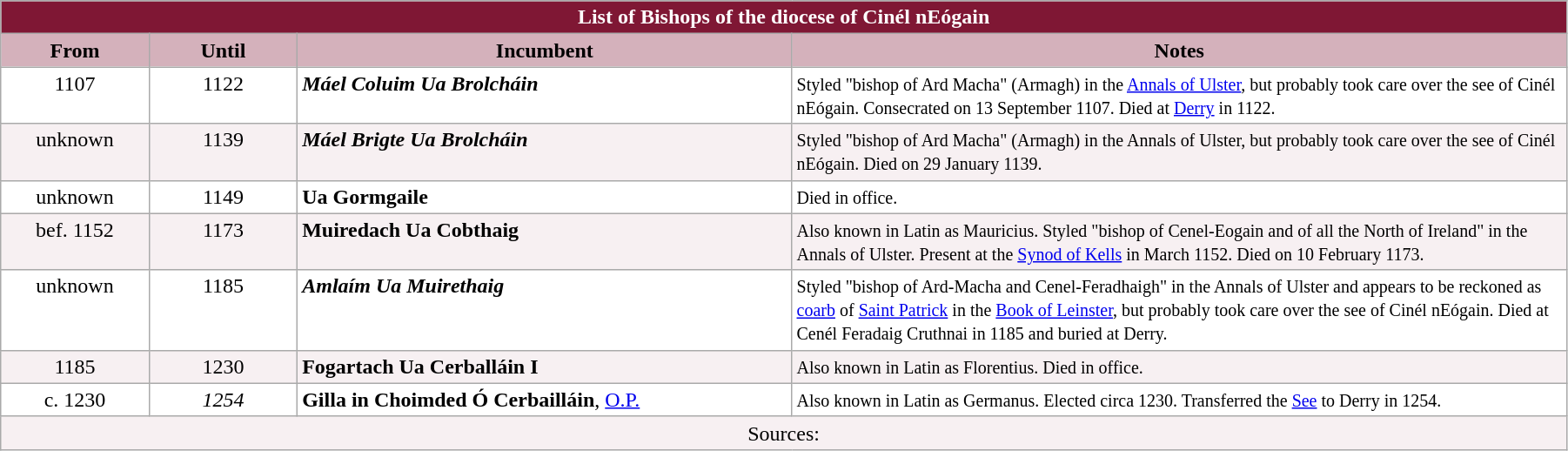<table class="wikitable" style="width:95%;" border="1" cellpadding="2">
<tr>
<th colspan="4" style="background-color: #7F1734; color: white;">List of Bishops of the diocese of Cinél nEógain</th>
</tr>
<tr align=center>
<th style="background-color:#D4B1BB" width="9%">From</th>
<th style="background-color:#D4B1BB" width="9%">Until</th>
<th style="background-color:#D4B1BB" width="30%">Incumbent</th>
<th style="background-color:#D4B1BB" width="47%">Notes</th>
</tr>
<tr valign=top bgcolor="white">
<td align=center>1107</td>
<td align=center>1122</td>
<td><strong><em>Máel Coluim Ua Brolcháin</em></strong> </td>
<td><small>Styled "bishop of Ard Macha" (Armagh) in the <a href='#'>Annals of Ulster</a>, but probably took care over the see of Cinél nEógain. Consecrated on 13 September 1107. Died at <a href='#'>Derry</a> in 1122.</small></td>
</tr>
<tr valign=top bgcolor="#F7F0F2">
<td align=center>unknown</td>
<td align=center>1139</td>
<td><strong><em>Máel Brigte Ua Brolcháin</em></strong> </td>
<td><small>Styled "bishop of Ard Macha" (Armagh) in the Annals of Ulster, but probably took care over the see of Cinél nEógain. Died on 29 January 1139.</small></td>
</tr>
<tr valign=top bgcolor="white">
<td align=center>unknown</td>
<td align=center>1149</td>
<td><strong>Ua Gormgaile</strong></td>
<td><small>Died in office.</small></td>
</tr>
<tr valign=top bgcolor="#F7F0F2">
<td align=center>bef. 1152</td>
<td align=center>1173</td>
<td><strong>Muiredach Ua Cobthaig</strong></td>
<td><small>Also known in Latin as Mauricius. Styled "bishop of Cenel-Eogain and of all the North of Ireland" in the Annals of Ulster. Present at the <a href='#'>Synod of Kells</a> in March 1152. Died on 10 February 1173. </small></td>
</tr>
<tr valign=top bgcolor="white">
<td align=center>unknown</td>
<td align=center>1185</td>
<td><strong><em>Amlaím Ua Muirethaig</em></strong></td>
<td><small>Styled "bishop of Ard-Macha and Cenel-Feradhaigh" in the Annals of Ulster and appears to be reckoned as <a href='#'>coarb</a> of <a href='#'>Saint Patrick</a> in the <a href='#'>Book of Leinster</a>, but probably took care over the see of Cinél nEógain. Died at Cenél Feradaig Cruthnai in 1185 and buried at Derry.</small></td>
</tr>
<tr valign=top bgcolor="#F7F0F2">
<td align=center>1185</td>
<td align=center>1230</td>
<td><strong>Fogartach Ua Cerballáin I</strong></td>
<td><small>Also known in Latin as Florentius. Died in office.</small></td>
</tr>
<tr valign=top bgcolor="white">
<td align=center>c. 1230</td>
<td align=center><em>1254</em></td>
<td><strong>Gilla in Choimded Ó Cerbailláin</strong>, <a href='#'>O.P.</a></td>
<td><small>Also known in Latin as Germanus. Elected circa 1230. Transferred the <a href='#'>See</a> to Derry in 1254.</small></td>
</tr>
<tr valign=top bgcolor="#F7F0F2">
<td colspan="4" style="text-align: center;">Sources:</td>
</tr>
</table>
